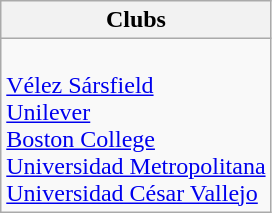<table class="wikitable">
<tr>
<th>Clubs</th>
</tr>
<tr>
<td><br> <a href='#'>Vélez Sársfield</a><br>
 <a href='#'>Unilever</a><br>
 <a href='#'>Boston College</a><br>
 <a href='#'>Universidad Metropolitana</a><br>
 <a href='#'>Universidad César Vallejo</a></td>
</tr>
</table>
